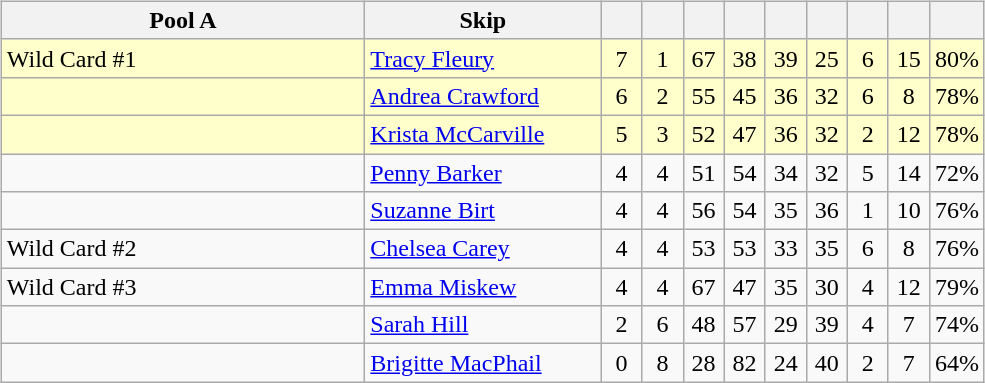<table>
<tr>
<td valign=top width=10%><br><table class=wikitable style="text-align: center;">
<tr>
<th width=235>Pool A</th>
<th width=150>Skip</th>
<th width=20></th>
<th width=20></th>
<th width=20></th>
<th width=20></th>
<th width=20></th>
<th width=20></th>
<th width=20></th>
<th width=20></th>
<th width=20></th>
</tr>
<tr bgcolor=#ffffcc>
<td style="text-align: left;"> Wild Card #1</td>
<td style="text-align: left;"><a href='#'>Tracy Fleury</a></td>
<td>7</td>
<td>1</td>
<td>67</td>
<td>38</td>
<td>39</td>
<td>25</td>
<td>6</td>
<td>15</td>
<td>80%</td>
</tr>
<tr bgcolor=#ffffcc>
<td style="text-align: left;"></td>
<td style="text-align: left;"><a href='#'>Andrea Crawford</a></td>
<td>6</td>
<td>2</td>
<td>55</td>
<td>45</td>
<td>36</td>
<td>32</td>
<td>6</td>
<td>8</td>
<td>78%</td>
</tr>
<tr bgcolor=#ffffcc>
<td style="text-align: left;"></td>
<td style="text-align: left;"><a href='#'>Krista McCarville</a></td>
<td>5</td>
<td>3</td>
<td>52</td>
<td>47</td>
<td>36</td>
<td>32</td>
<td>2</td>
<td>12</td>
<td>78%</td>
</tr>
<tr>
<td style="text-align: left;"></td>
<td style="text-align: left;"><a href='#'>Penny Barker</a></td>
<td>4</td>
<td>4</td>
<td>51</td>
<td>54</td>
<td>34</td>
<td>32</td>
<td>5</td>
<td>14</td>
<td>72%</td>
</tr>
<tr>
<td style="text-align: left;"></td>
<td style="text-align: left;"><a href='#'>Suzanne Birt</a></td>
<td>4</td>
<td>4</td>
<td>56</td>
<td>54</td>
<td>35</td>
<td>36</td>
<td>1</td>
<td>10</td>
<td>76%</td>
</tr>
<tr>
<td style="text-align: left;"> Wild Card #2</td>
<td style="text-align: left;"><a href='#'>Chelsea Carey</a></td>
<td>4</td>
<td>4</td>
<td>53</td>
<td>53</td>
<td>33</td>
<td>35</td>
<td>6</td>
<td>8</td>
<td>76%</td>
</tr>
<tr>
<td style="text-align: left;"> Wild Card #3</td>
<td style="text-align: left;"><a href='#'>Emma Miskew</a></td>
<td>4</td>
<td>4</td>
<td>67</td>
<td>47</td>
<td>35</td>
<td>30</td>
<td>4</td>
<td>12</td>
<td>79%</td>
</tr>
<tr>
<td style="text-align: left;"></td>
<td style="text-align: left;"><a href='#'>Sarah Hill</a></td>
<td>2</td>
<td>6</td>
<td>48</td>
<td>57</td>
<td>29</td>
<td>39</td>
<td>4</td>
<td>7</td>
<td>74%</td>
</tr>
<tr>
<td style="text-align: left;"></td>
<td style="text-align: left;"><a href='#'>Brigitte MacPhail</a></td>
<td>0</td>
<td>8</td>
<td>28</td>
<td>82</td>
<td>24</td>
<td>40</td>
<td>2</td>
<td>7</td>
<td>64%</td>
</tr>
</table>
</td>
</tr>
</table>
